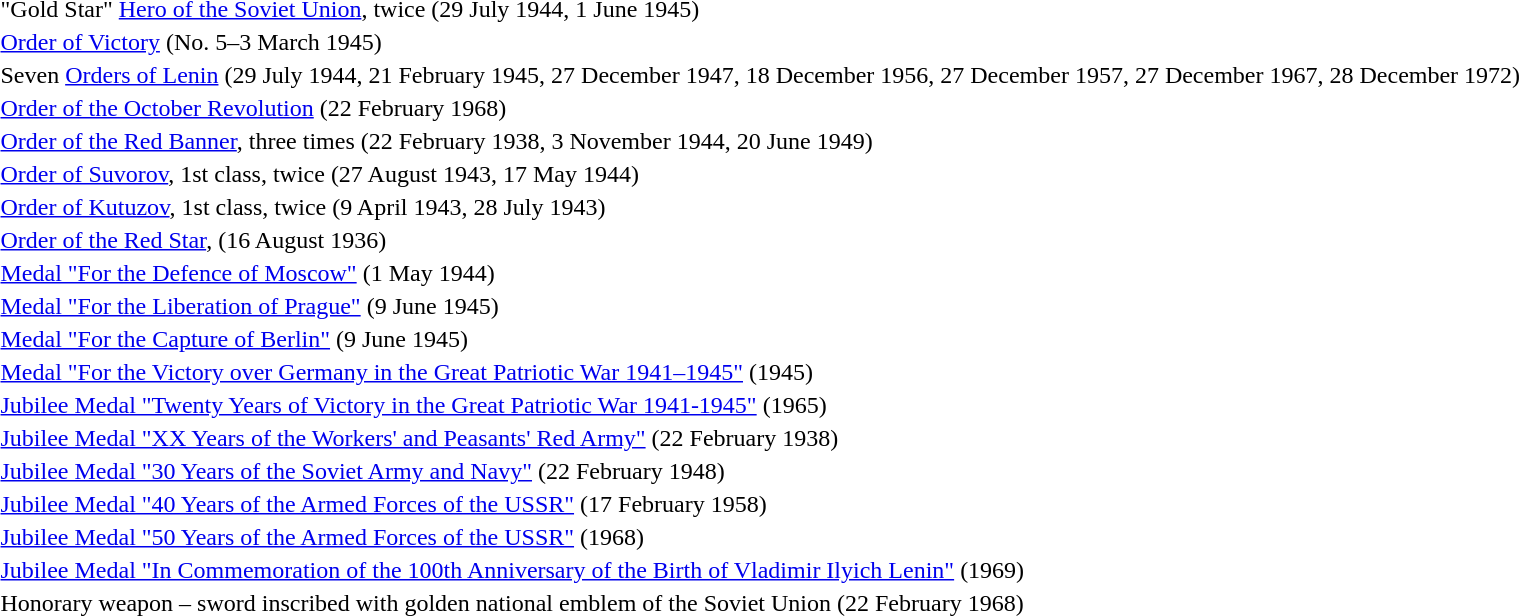<table>
<tr>
<td>"Gold Star" <a href='#'>Hero of the Soviet Union</a>, twice (29 July 1944, 1 June 1945)</td>
</tr>
<tr>
<td><a href='#'>Order of Victory</a> (No. 5–3 March 1945)</td>
</tr>
<tr>
<td>Seven <a href='#'>Orders of Lenin</a> (29 July 1944, 21 February 1945, 27 December 1947, 18 December 1956, 27 December 1957, 27 December 1967, 28 December 1972)</td>
</tr>
<tr>
<td><a href='#'>Order of the October Revolution</a> (22 February 1968)</td>
</tr>
<tr>
<td><a href='#'>Order of the Red Banner</a>, three times (22 February 1938, 3 November 1944, 20 June 1949)</td>
</tr>
<tr>
<td><a href='#'>Order of Suvorov</a>, 1st class, twice (27 August 1943, 17 May 1944)</td>
</tr>
<tr>
<td><a href='#'>Order of Kutuzov</a>, 1st class, twice (9 April 1943, 28 July 1943)</td>
</tr>
<tr>
<td><a href='#'>Order of the Red Star</a>, (16 August 1936)</td>
</tr>
<tr>
<td><a href='#'>Medal "For the Defence of Moscow"</a> (1 May 1944)</td>
</tr>
<tr>
<td><a href='#'>Medal "For the Liberation of Prague"</a> (9 June 1945)</td>
</tr>
<tr>
<td><a href='#'>Medal "For the Capture of Berlin"</a> (9 June 1945)</td>
</tr>
<tr>
<td><a href='#'>Medal "For the Victory over Germany in the Great Patriotic War 1941–1945"</a> (1945)</td>
</tr>
<tr>
<td><a href='#'>Jubilee Medal "Twenty Years of Victory in the Great Patriotic War 1941-1945"</a> (1965)</td>
</tr>
<tr>
<td><a href='#'>Jubilee Medal "XX Years of the Workers' and Peasants' Red Army"</a> (22 February 1938)</td>
</tr>
<tr>
<td><a href='#'>Jubilee Medal "30 Years of the Soviet Army and Navy"</a> (22 February 1948)</td>
</tr>
<tr>
<td><a href='#'>Jubilee Medal "40 Years of the Armed Forces of the USSR"</a> (17 February 1958)</td>
</tr>
<tr>
<td><a href='#'>Jubilee Medal "50 Years of the Armed Forces of the USSR"</a> (1968)</td>
</tr>
<tr>
<td><a href='#'>Jubilee Medal "In Commemoration of the 100th Anniversary of the Birth of Vladimir Ilyich Lenin"</a> (1969)</td>
</tr>
<tr>
<td>Honorary weapon – sword inscribed with golden national emblem of the Soviet Union (22 February 1968)</td>
</tr>
<tr>
</tr>
</table>
